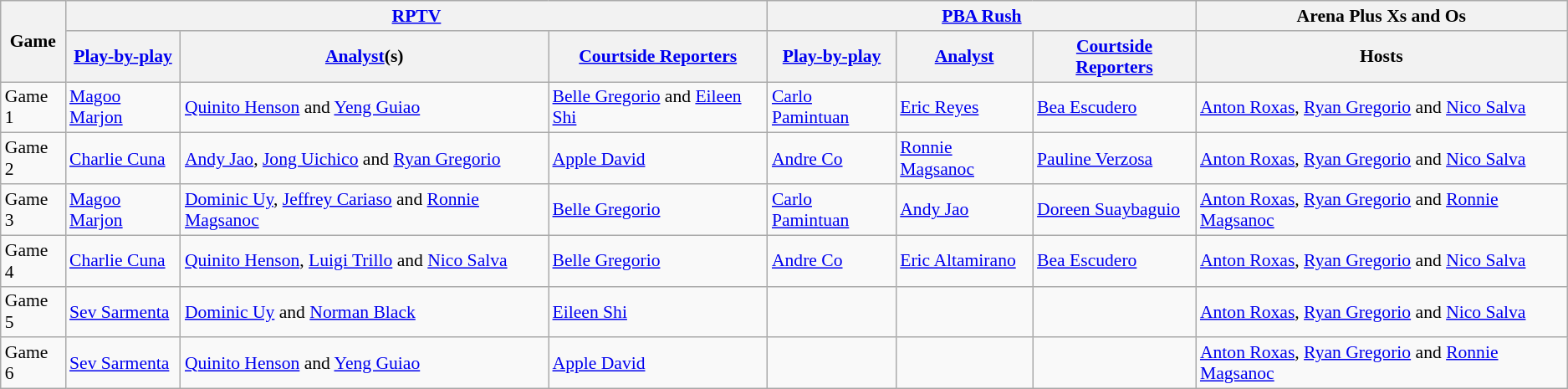<table class=wikitable style="font-size:90%;">
<tr>
<th rowspan=2>Game</th>
<th colspan="3"><a href='#'>RPTV</a></th>
<th colspan="3"><a href='#'>PBA Rush</a></th>
<th colspan=3>Arena Plus Xs and Os</th>
</tr>
<tr>
<th><a href='#'>Play-by-play</a></th>
<th><a href='#'>Analyst</a>(s)</th>
<th><a href='#'>Courtside Reporters</a></th>
<th><a href='#'>Play-by-play</a></th>
<th><a href='#'>Analyst</a></th>
<th><a href='#'>Courtside Reporters</a></th>
<th>Hosts</th>
</tr>
<tr>
<td>Game 1</td>
<td><a href='#'>Magoo Marjon</a></td>
<td><a href='#'>Quinito Henson</a> and <a href='#'>Yeng Guiao</a></td>
<td><a href='#'>Belle Gregorio</a> and <a href='#'>Eileen Shi</a></td>
<td><a href='#'>Carlo Pamintuan</a></td>
<td><a href='#'>Eric Reyes</a></td>
<td><a href='#'>Bea Escudero</a></td>
<td><a href='#'>Anton Roxas</a>, <a href='#'>Ryan Gregorio</a> and <a href='#'>Nico Salva</a></td>
</tr>
<tr>
<td>Game 2</td>
<td><a href='#'>Charlie Cuna</a></td>
<td><a href='#'>Andy Jao</a>, <a href='#'>Jong Uichico</a> and <a href='#'>Ryan Gregorio</a></td>
<td><a href='#'>Apple David</a></td>
<td><a href='#'>Andre Co</a></td>
<td><a href='#'>Ronnie Magsanoc</a></td>
<td><a href='#'>Pauline Verzosa</a></td>
<td><a href='#'>Anton Roxas</a>, <a href='#'>Ryan Gregorio</a> and <a href='#'>Nico Salva</a></td>
</tr>
<tr>
<td>Game 3</td>
<td><a href='#'>Magoo Marjon</a></td>
<td><a href='#'>Dominic Uy</a>, <a href='#'>Jeffrey Cariaso</a> and <a href='#'>Ronnie Magsanoc</a></td>
<td><a href='#'>Belle Gregorio</a></td>
<td><a href='#'>Carlo Pamintuan</a></td>
<td><a href='#'>Andy Jao</a></td>
<td><a href='#'>Doreen Suaybaguio</a></td>
<td><a href='#'>Anton Roxas</a>, <a href='#'>Ryan Gregorio</a> and <a href='#'>Ronnie Magsanoc</a></td>
</tr>
<tr>
<td>Game 4</td>
<td><a href='#'>Charlie Cuna</a></td>
<td><a href='#'>Quinito Henson</a>, <a href='#'>Luigi Trillo</a> and <a href='#'>Nico Salva</a></td>
<td><a href='#'>Belle Gregorio</a></td>
<td><a href='#'>Andre Co</a></td>
<td><a href='#'>Eric Altamirano</a></td>
<td><a href='#'>Bea Escudero</a></td>
<td><a href='#'>Anton Roxas</a>, <a href='#'>Ryan Gregorio</a> and <a href='#'>Nico Salva</a></td>
</tr>
<tr>
<td>Game 5</td>
<td><a href='#'>Sev Sarmenta</a></td>
<td><a href='#'>Dominic Uy</a> and <a href='#'>Norman Black</a></td>
<td><a href='#'>Eileen Shi</a></td>
<td></td>
<td></td>
<td></td>
<td><a href='#'>Anton Roxas</a>, <a href='#'>Ryan Gregorio</a> and <a href='#'>Nico Salva</a></td>
</tr>
<tr>
<td>Game 6</td>
<td><a href='#'>Sev Sarmenta</a></td>
<td><a href='#'>Quinito Henson</a> and <a href='#'>Yeng Guiao</a></td>
<td><a href='#'>Apple David</a></td>
<td></td>
<td></td>
<td></td>
<td><a href='#'>Anton Roxas</a>, <a href='#'>Ryan Gregorio</a> and <a href='#'>Ronnie Magsanoc</a></td>
</tr>
</table>
